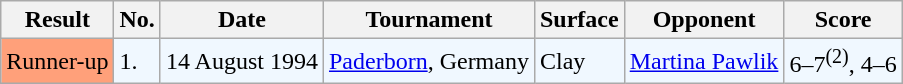<table class=wikitable>
<tr>
<th>Result</th>
<th>No.</th>
<th>Date</th>
<th>Tournament</th>
<th>Surface</th>
<th>Opponent</th>
<th>Score</th>
</tr>
<tr bgcolor="#f0f8ff">
<td style="background:#ffa07a;">Runner-up</td>
<td>1.</td>
<td>14 August 1994</td>
<td><a href='#'>Paderborn</a>, Germany</td>
<td>Clay</td>
<td> <a href='#'>Martina Pawlik</a></td>
<td>6–7<sup>(2)</sup>, 4–6</td>
</tr>
</table>
